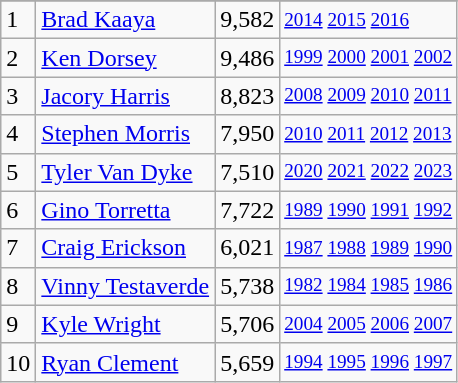<table class="wikitable">
<tr>
</tr>
<tr>
<td>1</td>
<td><a href='#'>Brad Kaaya</a></td>
<td><abbr>9,582</abbr></td>
<td style="font-size:80%;"><a href='#'>2014</a> <a href='#'>2015</a> <a href='#'>2016</a></td>
</tr>
<tr>
<td>2</td>
<td><a href='#'>Ken Dorsey</a></td>
<td><abbr>9,486</abbr></td>
<td style="font-size:80%;"><a href='#'>1999</a> <a href='#'>2000</a> <a href='#'>2001</a> <a href='#'>2002</a></td>
</tr>
<tr>
<td>3</td>
<td><a href='#'>Jacory Harris</a></td>
<td><abbr>8,823</abbr></td>
<td style="font-size:80%;"><a href='#'>2008</a> <a href='#'>2009</a> <a href='#'>2010</a> <a href='#'>2011</a></td>
</tr>
<tr>
<td>4</td>
<td><a href='#'>Stephen Morris</a></td>
<td><abbr>7,950</abbr></td>
<td style="font-size:80%;"><a href='#'>2010</a> <a href='#'>2011</a> <a href='#'>2012</a> <a href='#'>2013</a></td>
</tr>
<tr>
<td>5</td>
<td><a href='#'>Tyler Van Dyke</a></td>
<td><abbr>7,510</abbr></td>
<td style="font-size:80%;"><a href='#'>2020</a> <a href='#'>2021</a> <a href='#'>2022</a> <a href='#'>2023</a></td>
</tr>
<tr>
<td>6</td>
<td><a href='#'>Gino Torretta</a></td>
<td><abbr>7,722</abbr></td>
<td style="font-size:80%;"><a href='#'>1989</a> <a href='#'>1990</a> <a href='#'>1991</a> <a href='#'>1992</a></td>
</tr>
<tr>
<td>7</td>
<td><a href='#'>Craig Erickson</a></td>
<td><abbr>6,021</abbr></td>
<td style="font-size:80%;"><a href='#'>1987</a> <a href='#'>1988</a> <a href='#'>1989</a> <a href='#'>1990</a></td>
</tr>
<tr>
<td>8</td>
<td><a href='#'>Vinny Testaverde</a></td>
<td><abbr>5,738</abbr></td>
<td style="font-size:80%;"><a href='#'>1982</a> <a href='#'>1984</a> <a href='#'>1985</a> <a href='#'>1986</a></td>
</tr>
<tr>
<td>9</td>
<td><a href='#'>Kyle Wright</a></td>
<td><abbr>5,706</abbr></td>
<td style="font-size:80%;"><a href='#'>2004</a> <a href='#'>2005</a> <a href='#'>2006</a> <a href='#'>2007</a></td>
</tr>
<tr>
<td>10</td>
<td><a href='#'>Ryan Clement</a></td>
<td><abbr>5,659</abbr></td>
<td style="font-size:80%;"><a href='#'>1994</a> <a href='#'>1995</a> <a href='#'>1996</a> <a href='#'>1997</a></td>
</tr>
</table>
